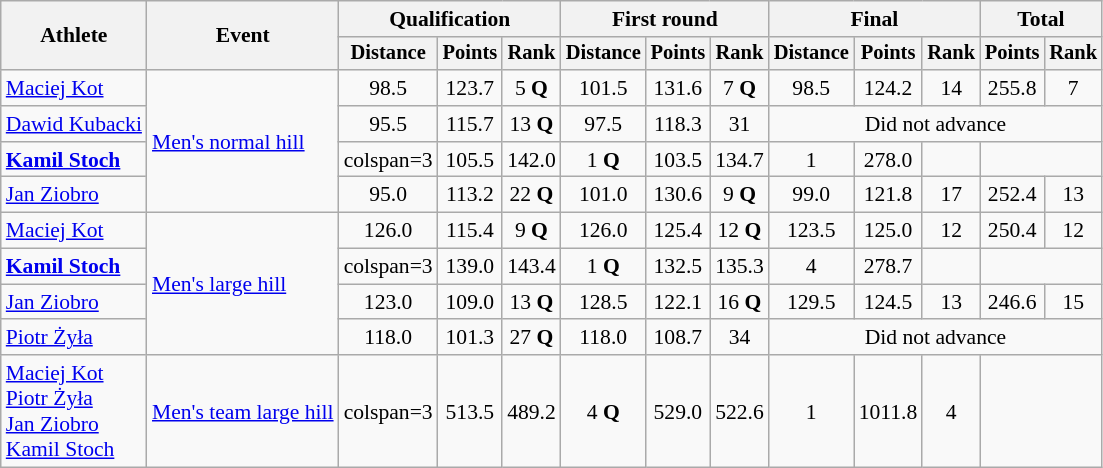<table class="wikitable" style="font-size:90%">
<tr>
<th rowspan=2>Athlete</th>
<th rowspan=2>Event</th>
<th colspan=3>Qualification</th>
<th colspan=3>First round</th>
<th colspan=3>Final</th>
<th colspan=2>Total</th>
</tr>
<tr style="font-size:95%">
<th>Distance</th>
<th>Points</th>
<th>Rank</th>
<th>Distance</th>
<th>Points</th>
<th>Rank</th>
<th>Distance</th>
<th>Points</th>
<th>Rank</th>
<th>Points</th>
<th>Rank</th>
</tr>
<tr align=center>
<td align=left><a href='#'>Maciej Kot</a></td>
<td align=left rowspan=4><a href='#'>Men's normal hill</a></td>
<td>98.5</td>
<td>123.7</td>
<td>5 <strong>Q</strong></td>
<td>101.5</td>
<td>131.6</td>
<td>7 <strong>Q</strong></td>
<td>98.5</td>
<td>124.2</td>
<td>14</td>
<td>255.8</td>
<td>7</td>
</tr>
<tr align=center>
<td align=left><a href='#'>Dawid Kubacki</a></td>
<td>95.5</td>
<td>115.7</td>
<td>13 <strong>Q</strong></td>
<td>97.5</td>
<td>118.3</td>
<td>31</td>
<td colspan=5>Did not advance</td>
</tr>
<tr align=center>
<td align=left><strong><a href='#'>Kamil Stoch</a></strong></td>
<td>colspan=3 </td>
<td>105.5</td>
<td>142.0</td>
<td>1 <strong>Q</strong></td>
<td>103.5</td>
<td>134.7</td>
<td>1</td>
<td>278.0</td>
<td></td>
</tr>
<tr align=center>
<td align=left><a href='#'>Jan Ziobro</a></td>
<td>95.0</td>
<td>113.2</td>
<td>22 <strong>Q</strong></td>
<td>101.0</td>
<td>130.6</td>
<td>9 <strong>Q</strong></td>
<td>99.0</td>
<td>121.8</td>
<td>17</td>
<td>252.4</td>
<td>13</td>
</tr>
<tr align=center>
<td align=left><a href='#'>Maciej Kot</a></td>
<td align=left rowspan=4><a href='#'>Men's large hill</a></td>
<td>126.0</td>
<td>115.4</td>
<td>9 <strong>Q</strong></td>
<td>126.0</td>
<td>125.4</td>
<td>12 <strong>Q</strong></td>
<td>123.5</td>
<td>125.0</td>
<td>12</td>
<td>250.4</td>
<td>12</td>
</tr>
<tr align=center>
<td align=left><strong><a href='#'>Kamil Stoch</a></strong></td>
<td>colspan=3 </td>
<td>139.0</td>
<td>143.4</td>
<td>1 <strong>Q</strong></td>
<td>132.5</td>
<td>135.3</td>
<td>4</td>
<td>278.7</td>
<td></td>
</tr>
<tr align=center>
<td align=left><a href='#'>Jan Ziobro</a></td>
<td>123.0</td>
<td>109.0</td>
<td>13 <strong>Q</strong></td>
<td>128.5</td>
<td>122.1</td>
<td>16 <strong>Q</strong></td>
<td>129.5</td>
<td>124.5</td>
<td>13</td>
<td>246.6</td>
<td>15</td>
</tr>
<tr align=center>
<td align=left><a href='#'>Piotr Żyła</a></td>
<td>118.0</td>
<td>101.3</td>
<td>27 <strong>Q</strong></td>
<td>118.0</td>
<td>108.7</td>
<td>34</td>
<td colspan=5>Did not advance</td>
</tr>
<tr align=center>
<td align=left><a href='#'>Maciej Kot</a><br><a href='#'>Piotr Żyła</a><br><a href='#'>Jan Ziobro</a><br><a href='#'>Kamil Stoch</a></td>
<td align=left><a href='#'>Men's team large hill</a></td>
<td>colspan=3 </td>
<td>513.5</td>
<td>489.2</td>
<td>4 <strong>Q</strong></td>
<td>529.0</td>
<td>522.6</td>
<td>1</td>
<td>1011.8</td>
<td>4</td>
</tr>
</table>
